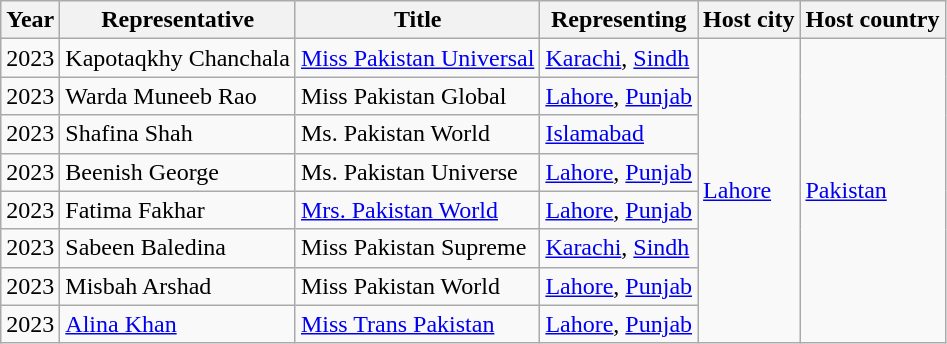<table class="wikitable">
<tr>
<th>Year</th>
<th>Representative</th>
<th>Title</th>
<th>Representing</th>
<th>Host city</th>
<th>Host country</th>
</tr>
<tr>
<td>2023</td>
<td>Kapotaqkhy Chanchala</td>
<td><a href='#'>Miss Pakistan Universal</a></td>
<td><a href='#'>Karachi</a>, <a href='#'>Sindh</a></td>
<td rowspan=8><a href='#'>Lahore</a></td>
<td rowspan=8><a href='#'>Pakistan</a></td>
</tr>
<tr>
<td>2023</td>
<td>Warda Muneeb Rao</td>
<td>Miss Pakistan Global</td>
<td><a href='#'>Lahore</a>, <a href='#'>Punjab</a></td>
</tr>
<tr>
<td>2023</td>
<td>Shafina Shah</td>
<td>Ms. Pakistan World</td>
<td><a href='#'>Islamabad</a></td>
</tr>
<tr>
<td>2023</td>
<td>Beenish George</td>
<td>Ms. Pakistan Universe</td>
<td><a href='#'>Lahore</a>, <a href='#'>Punjab</a></td>
</tr>
<tr ->
<td>2023</td>
<td>Fatima Fakhar</td>
<td><a href='#'>Mrs. Pakistan World</a></td>
<td><a href='#'>Lahore</a>, <a href='#'>Punjab</a></td>
</tr>
<tr>
<td>2023</td>
<td>Sabeen Baledina</td>
<td>Miss Pakistan Supreme</td>
<td><a href='#'>Karachi</a>, <a href='#'>Sindh</a></td>
</tr>
<tr>
<td>2023</td>
<td>Misbah Arshad</td>
<td>Miss Pakistan World</td>
<td><a href='#'>Lahore</a>, <a href='#'>Punjab</a></td>
</tr>
<tr>
<td>2023</td>
<td><a href='#'>Alina Khan</a></td>
<td><a href='#'>Miss Trans Pakistan</a></td>
<td><a href='#'>Lahore</a>, <a href='#'>Punjab</a></td>
</tr>
</table>
